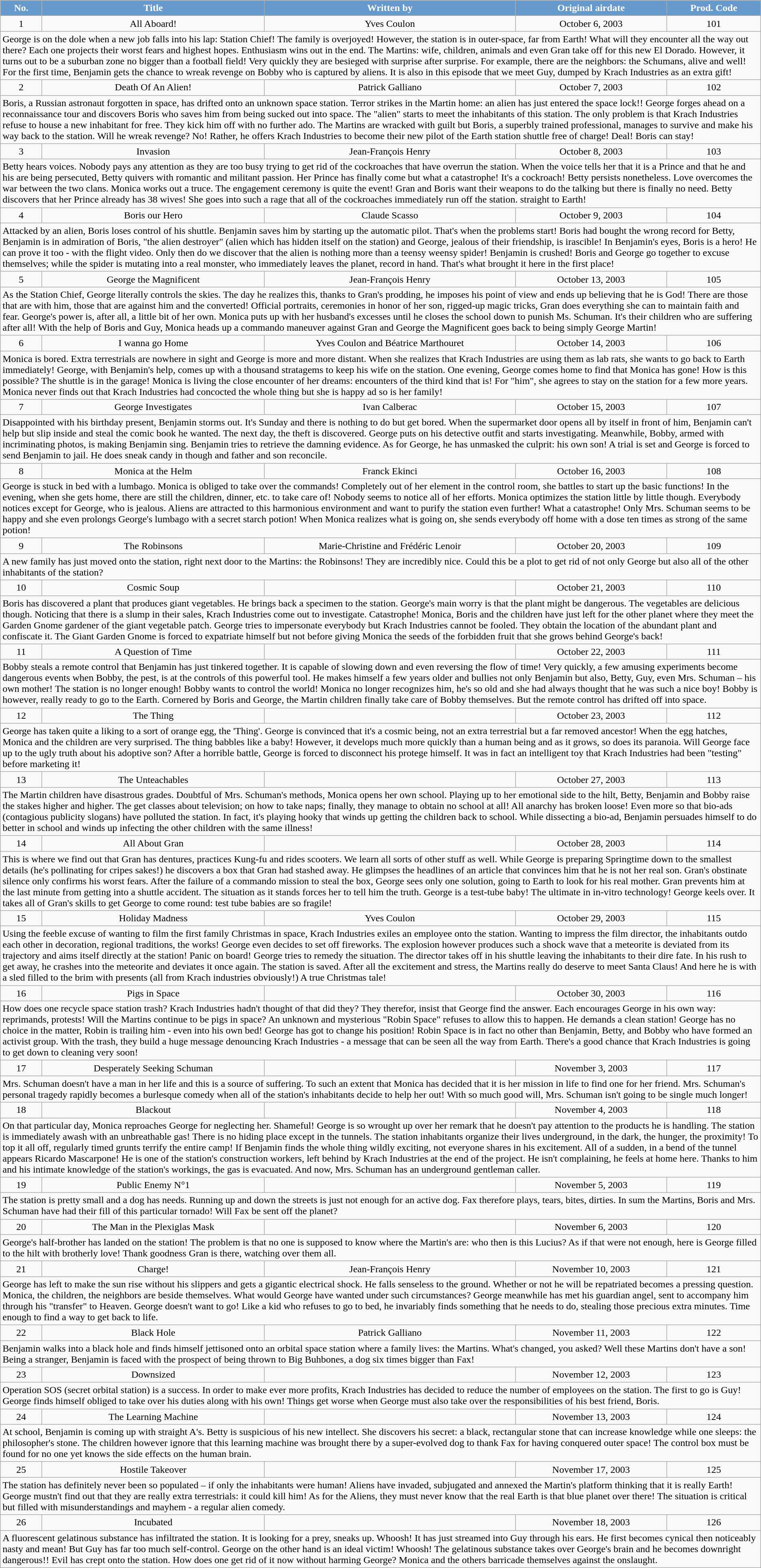<table class="wikitable" border="1" style="text-align:center;">
<tr>
<th style="background: #69c; color: #ffffff;">No.</th>
<th style="background: #69c; color: #ffffff;">Title</th>
<th style="background: #69c; color: #ffffff;">Written by</th>
<th style="background: #69c; color: #ffffff;">Original airdate</th>
<th style="background: #69c; color: #ffffff;">Prod. Code</th>
</tr>
<tr>
<td>1</td>
<td>All Aboard!</td>
<td>Yves Coulon</td>
<td>October 6, 2003</td>
<td>101</td>
</tr>
<tr>
<td colspan="5" style="text-align:left;">George is on the dole when a new job falls into his lap: Station Chief!  The family is overjoyed!  However, the station is in outer-space, far from Earth!  What will they encounter all the way out there?  Each one projects their worst fears and highest hopes.  Enthusiasm wins out in the end.  The Martins: wife, children, animals and even Gran take off for this new El Dorado.  However, it turns out to be a suburban zone no bigger than a football field! Very quickly they are besieged with surprise after surprise.  For example, there are the neighbors: the Schumans, alive and well!  For the first time, Benjamin gets the chance to wreak revenge on Bobby who is captured by aliens.  It is also in this episode that we meet Guy, dumped by Krach Industries as an extra gift!</td>
</tr>
<tr>
<td>2</td>
<td>Death Of An Alien!</td>
<td>Patrick Galliano</td>
<td>October 7, 2003</td>
<td>102</td>
</tr>
<tr>
<td colspan="5" style="text-align:left;">Boris, a Russian astronaut forgotten in space, has drifted onto an unknown space station.  Terror strikes in the Martin home: an alien has just entered the space lock!!  George forges ahead on a reconnaissance tour and discovers Boris who saves him from being sucked out into space.  The "alien" starts to meet the inhabitants of this station.  The only problem is that Krach Industries refuse to house a new inhabitant for free.  They kick him off with no further ado.  The Martins are wracked with guilt but Boris, a superbly trained professional, manages to survive and make his way back to the station. Will he wreak revenge?  No! Rather, he offers Krach Industries to become their new pilot of the Earth station shuttle free of charge!  Deal!  Boris can stay!</td>
</tr>
<tr>
<td>3</td>
<td>Invasion</td>
<td>Jean-François Henry</td>
<td>October 8, 2003</td>
<td>103</td>
</tr>
<tr>
<td colspan="5" style="text-align:left;">Betty hears voices.  Nobody pays any attention as they are too busy trying to get rid of the cockroaches that have overrun the station.  When the voice tells her that it is a Prince and that he and his are being persecuted, Betty quivers with romantic and militant passion.  Her Prince has finally come but what a catastrophe!  It's a cockroach!  Betty persists nonetheless.  Love overcomes the war between the two clans.  Monica works out a truce.  The engagement ceremony is quite the event!  Gran and Boris want their weapons to do the talking but there is finally no need.  Betty discovers that her Prince already has 38 wives!  She goes into such a rage that all of the cockroaches immediately run off the station. straight to Earth!</td>
</tr>
<tr>
<td>4</td>
<td>Boris our Hero</td>
<td>Claude Scasso</td>
<td>October 9, 2003</td>
<td>104</td>
</tr>
<tr>
<td colspan="5" style="text-align:left;">Attacked by an alien, Boris loses control of his shuttle.  Benjamin saves him by starting up the automatic pilot.  That's when the problems start!  Boris had bought the wrong record for Betty, Benjamin is in admiration of Boris, "the alien destroyer" (alien which has hidden itself on the station) and George, jealous of their friendship, is irascible!  In Benjamin's eyes, Boris is a hero!  He can prove it too - with the flight video.  Only then do we discover that the alien is nothing more than a teensy weensy spider!  Benjamin is crushed!  Boris and George go together to excuse themselves; while the spider is mutating into a real monster, who immediately leaves the planet, record in hand.  That's what brought it here in the first place!</td>
</tr>
<tr>
<td>5</td>
<td>George the Magnificent</td>
<td>Jean-François Henry</td>
<td>October 13, 2003</td>
<td>105</td>
</tr>
<tr>
<td colspan="5" style="text-align:left;">As the Station Chief, George literally controls the skies.  The day he realizes this, thanks to Gran's prodding, he imposes his point of view and ends up believing that he is God!  There are those that are with him, those that are against him and the converted!  Official portraits, ceremonies in honor of her son, rigged-up magic tricks, Gran does everything she can to maintain faith and fear.  George's power is, after all, a little bit of her own.  Monica puts up with her husband's excesses until he closes the school down to punish Ms. Schuman.  It's their children who are suffering after all!  With the help of Boris and Guy, Monica heads up a commando maneuver against Gran and George the Magnificent goes back to being simply George Martin!</td>
</tr>
<tr>
<td>6</td>
<td>I wanna go Home</td>
<td>Yves Coulon and Béatrice Marthouret</td>
<td>October 14, 2003</td>
<td>106</td>
</tr>
<tr>
<td colspan="5" style="text-align:left;">Monica is bored.  Extra terrestrials are nowhere in sight and George is more and more distant.  When she realizes that Krach Industries are using them as lab rats, she wants to go back to Earth immediately!  George, with Benjamin's help, comes up with a thousand stratagems to keep his wife on the station.  One evening, George comes home to find that Monica has gone!  How is this possible?  The shuttle is in the garage!  Monica is living the close encounter of her dreams: encounters of the third kind that is!  For "him", she agrees to stay on the station for a few more years.  Monica never finds out that Krach Industries had concocted the whole thing but she is happy ad so is her family!</td>
</tr>
<tr>
<td>7</td>
<td>George Investigates</td>
<td>Ivan Calberac</td>
<td>October 15, 2003</td>
<td>107</td>
</tr>
<tr>
<td colspan="5" style="text-align:left;">Disappointed with his birthday present, Benjamin storms out.  It's Sunday and there is nothing to do but get bored.  When the supermarket door opens all by itself in front of him, Benjamin can't help but slip inside and steal the comic book he wanted.  The next day, the theft is discovered.  George puts on his detective outfit and starts investigating.  Meanwhile, Bobby, armed with incriminating photos, is making Benjamin sing.  Benjamin tries to retrieve the damning evidence.  As for George, he has unmasked the culprit: his own son!  A trial is set and George is forced to send Benjamin to jail.  He does sneak candy in though and father and son reconcile.</td>
</tr>
<tr>
<td>8</td>
<td>Monica at the Helm</td>
<td>Franck Ekinci</td>
<td>October 16, 2003</td>
<td>108</td>
</tr>
<tr>
<td colspan="5" style="text-align:left;">George is stuck in bed with a lumbago.  Monica is obliged to take over the commands!  Completely out of her element in the control room, she battles to start up the basic functions!  In the evening, when she gets home, there are still the children, dinner, etc. to take care of!  Nobody seems to notice all of her efforts.  Monica optimizes the station little by little though.  Everybody notices except for George, who is jealous.  Aliens are attracted to this harmonious environment and want to purify the station even further!  What a catastrophe!  Only Mrs. Schuman seems to be happy and she even prolongs George's lumbago with a secret starch potion!  When Monica realizes what is going on, she sends everybody off home with a dose ten times as strong of the same potion!</td>
</tr>
<tr>
<td>9</td>
<td>The Robinsons</td>
<td>Marie-Christine and Frédéric Lenoir</td>
<td>October 20, 2003</td>
<td>109</td>
</tr>
<tr>
<td colspan="5" style="text-align:left;">A new family has just moved onto the station, right next door to the Martins: the Robinsons!  They are incredibly nice.  Could this be a plot to get rid of not only George but also all of the other inhabitants of the station?</td>
</tr>
<tr>
<td>10</td>
<td>Cosmic Soup</td>
<td></td>
<td>October 21, 2003</td>
<td>110</td>
</tr>
<tr>
<td colspan="5" style="text-align:left;">Boris has discovered a plant that produces giant vegetables.  He brings back a specimen to the station.  George's main worry is that the plant might be dangerous.  The vegetables are delicious though.  Noticing that there is a slump in their sales, Krach Industries come out to investigate.  Catastrophe!  Monica, Boris and the children have just left for the other planet where they meet the Garden Gnome gardener of the giant vegetable patch.  George tries to impersonate everybody but Krach Industries cannot be fooled.  They obtain the location of the abundant plant and confiscate it.  The Giant Garden Gnome is forced to expatriate himself but not before giving Monica the seeds of the forbidden fruit that she grows behind George's back!</td>
</tr>
<tr>
<td>11</td>
<td>A Question of Time</td>
<td></td>
<td>October 22, 2003</td>
<td>111</td>
</tr>
<tr>
<td colspan="5" style="text-align:left;">Bobby steals a remote control that Benjamin has just tinkered together.  It is capable of slowing down and even reversing the flow of time!  Very quickly, a few amusing experiments become dangerous events when Bobby, the pest, is at the controls of this powerful tool.  He makes himself a few years older and bullies not only Benjamin but also, Betty, Guy, even Mrs. Schuman – his own mother!  The station is no longer enough!  Bobby wants to control the world!  Monica no longer recognizes him, he's so old and she had always thought that he was such a nice boy!  Bobby is however, really ready to go to the Earth.  Cornered by Boris and George, the Martin children finally take care of Bobby themselves.  But the remote control has drifted off into space.</td>
</tr>
<tr>
<td>12</td>
<td>The Thing</td>
<td></td>
<td>October 23, 2003</td>
<td>112</td>
</tr>
<tr>
<td colspan="5" style="text-align:left;">George has taken quite a liking to a sort of orange egg, the 'Thing'.  George is convinced that it's a cosmic being, not an extra terrestrial but a far removed ancestor!  When the egg hatches, Monica and the children are very surprised.  The thing babbles like a baby!  However, it develops much more quickly than a human being and as it grows, so does its paranoia.  Will George face up to the ugly truth about his adoptive son?  After a horrible battle, George is forced to disconnect his protege himself.  It was in fact an intelligent toy that Krach Industries had been "testing" before marketing it!</td>
</tr>
<tr>
<td>13</td>
<td>The Unteachables</td>
<td></td>
<td>October 27, 2003</td>
<td>113</td>
</tr>
<tr>
<td colspan="5" style="text-align:left;">The Martin children have disastrous grades.  Doubtful of Mrs. Schuman's methods, Monica opens her own school.  Playing up to her emotional side to the hilt, Betty, Benjamin and Bobby raise the stakes higher and higher.  The get classes about television; on how to take naps; finally, they manage to obtain no school at all!  All anarchy has broken loose!  Even more so that bio-ads (contagious publicity slogans) have polluted the station.  In fact, it's playing hooky that winds up getting the children back to school.  While dissecting a bio-ad, Benjamin persuades himself to do better in school and winds up infecting the other children with the same illness!</td>
</tr>
<tr>
<td>14</td>
<td>All About Gran</td>
<td></td>
<td>October 28, 2003</td>
<td>114</td>
</tr>
<tr>
<td colspan="5" style="text-align:left;">This is where we find out that Gran has dentures, practices Kung-fu and rides scooters.  We learn all sorts of other stuff as well.  While George is preparing Springtime down to the smallest details (he's pollinating for cripes sakes!) he discovers a box that Gran had stashed away.  He glimpses the headlines of an article that convinces him that he is not her real son.  Gran's obstinate silence only confirms his worst fears.  After the failure of a commando mission to steal the box, George sees only one solution, going to Earth to look for his real mother.  Gran prevents him at the last minute from getting into a shuttle accident.  The situation as it stands forces her to tell him the truth.  George is a test-tube baby! The ultimate in in-vitro technology!  George keels over.  It takes all of Gran's skills to get George to come round: test tube babies are so fragile!</td>
</tr>
<tr>
<td>15</td>
<td>Holiday Madness</td>
<td>Yves Coulon</td>
<td>October 29, 2003</td>
<td>115</td>
</tr>
<tr>
<td colspan="5" style="text-align:left;">Using the feeble excuse of wanting to film the first family Christmas in space, Krach Industries exiles an employee onto the station.  Wanting to impress the film director, the inhabitants outdo each other in decoration, regional traditions, the works!  George even decides to set off fireworks.  The explosion however produces such a shock wave that a meteorite is deviated from its trajectory and aims itself directly at the station!  Panic on board!  George tries to remedy the situation.  The director takes off in his shuttle leaving the inhabitants to their dire fate.  In his rush to get away, he crashes into the meteorite and deviates it once again.  The station is saved.  After all the excitement and stress, the Martins really do deserve to meet Santa Claus!  And here he is with a sled filled to the brim with presents (all from Krach industries obviously!)  A true Christmas tale!</td>
</tr>
<tr>
<td>16</td>
<td>Pigs in Space</td>
<td></td>
<td>October 30, 2003</td>
<td>116</td>
</tr>
<tr>
<td colspan="5" style="text-align:left;">How does one recycle space station trash?  Krach Industries hadn't thought of that did they?  They therefor, insist that George find the answer.  Each encourages George in his own way: reprimands, protests!  Will the Martins continue to be pigs in space?  An unknown and mysterious "Robin Space" refuses to allow this to happen.  He demands a clean station!  George has no choice in the matter, Robin is trailing him - even into his own bed!  George has got to change his position!  Robin Space is in fact no other than Benjamin, Betty, and Bobby who have formed an activist group.  With the trash, they build a huge message denouncing Krach Industries - a message that can be seen all the way from Earth.  There's a good chance that Krach Industries is going to get down to cleaning very soon!</td>
</tr>
<tr>
<td>17</td>
<td>Desperately Seeking Schuman</td>
<td></td>
<td>November 3, 2003</td>
<td>117</td>
</tr>
<tr>
<td colspan="5" style="text-align:left;">Mrs. Schuman doesn't have a man in her life and this is a source of suffering.  To such an extent that Monica has decided that it is her mission in life to find one for her friend.  Mrs. Schuman's personal tragedy rapidly becomes a burlesque comedy when all of the station's inhabitants decide to help her out!  With so much good will, Mrs. Schuman isn't going to be single much longer!</td>
</tr>
<tr>
<td>18</td>
<td>Blackout</td>
<td></td>
<td>November 4, 2003</td>
<td>118</td>
</tr>
<tr>
<td colspan="5" style="text-align:left;">On that particular day, Monica reproaches George for neglecting her.  Shameful!  George is so wrought up over her remark that he doesn't pay attention to the products he is handling.  The station is immediately awash with an unbreathable gas!  There is no hiding place except in the tunnels.  The station inhabitants organize their lives underground, in the dark, the hunger, the proximity!  To top it all off, regularly timed grunts terrify the entire camp!  If Benjamin finds the whole thing wildly exciting, not everyone shares in his excitement.  All of a sudden, in a bend of the tunnel appears Ricardo Mascarpone!  He is one of the station's construction workers, left behind by Krach Industries at the end of the project.  He isn't complaining, he feels at home here.  Thanks to him and his intimate knowledge of the station's workings, the gas is evacuated.  And now, Mrs. Schuman has an underground gentleman caller.</td>
</tr>
<tr>
<td>19</td>
<td>Public Enemy N°1</td>
<td></td>
<td>November 5, 2003</td>
<td>119</td>
</tr>
<tr>
<td colspan="5" style="text-align:left;">The station is pretty small and a dog has needs.  Running up and down the streets is just not enough for an active dog.  Fax therefore plays, tears, bites, dirties. In sum the Martins, Boris and Mrs. Schuman have had their fill of this particular tornado!  Will Fax be sent off the planet?</td>
</tr>
<tr>
<td>20</td>
<td>The Man in the Plexiglas Mask</td>
<td></td>
<td>November 6, 2003</td>
<td>120</td>
</tr>
<tr>
<td colspan="5" style="text-align:left;">George's half-brother has landed on the station!  The problem is that no one is supposed to know where the Martin's are: who then is this Lucius?  As if that were not enough, here is George filled to the hilt with brotherly love!  Thank goodness Gran is there, watching over them all.</td>
</tr>
<tr>
<td>21</td>
<td>Charge!</td>
<td>Jean-François Henry</td>
<td>November 10, 2003</td>
<td>121</td>
</tr>
<tr>
<td colspan="5" style="text-align:left;">George has left to make the sun rise without his slippers and gets a gigantic electrical shock.  He falls senseless to the ground.  Whether or not he will be repatriated becomes a pressing question.  Monica, the children, the neighbors are beside themselves.  What would George have wanted under such circumstances?  George meanwhile has met his guardian angel, sent to accompany him through his "transfer" to Heaven.  George doesn't want to go!  Like a kid who refuses to go to bed, he invariably finds something that he needs to do, stealing those precious extra minutes.  Time enough to find a way to get back to life.</td>
</tr>
<tr>
<td>22</td>
<td>Black Hole</td>
<td>Patrick Galliano</td>
<td>November 11, 2003</td>
<td>122</td>
</tr>
<tr>
<td colspan="5" style="text-align:left;">Benjamin walks into a black hole and finds himself jettisoned onto an orbital space station where a family lives: the Martins.  What's changed, you asked?  Well these Martins don't have a son!  Being a stranger, Benjamin is faced with the prospect of being thrown to Big Buhbones, a dog six times bigger than Fax!</td>
</tr>
<tr>
<td>23</td>
<td>Downsized</td>
<td></td>
<td>November 12, 2003</td>
<td>123</td>
</tr>
<tr>
<td colspan="5" style="text-align:left;">Operation SOS (secret orbital station) is a success.  In order to make ever more profits, Krach Industries has decided to reduce the number of employees on the station.  The first to go is Guy!  George finds himself obliged to take over his duties along with his own!  Things get worse when George must also take over the responsibilities of his best friend, Boris.</td>
</tr>
<tr>
<td>24</td>
<td>The Learning Machine</td>
<td></td>
<td>November 13, 2003</td>
<td>124</td>
</tr>
<tr>
<td colspan="5" style="text-align:left;">At school, Benjamin is coming up with straight A's.  Betty is suspicious of his new intellect. She discovers his secret: a black, rectangular stone that can increase knowledge while one sleeps: the philosopher's stone.  The children however ignore that this learning machine was brought there by a super-evolved dog to thank Fax for having conquered outer space!  The control box must be found for no one yet knows the side effects on the human brain.</td>
</tr>
<tr>
<td>25</td>
<td>Hostile Takeover</td>
<td></td>
<td>November 17, 2003</td>
<td>125</td>
</tr>
<tr>
<td colspan="5" style="text-align:left;">The station has definitely never been so populated – if only the inhabitants were human!  Aliens have invaded, subjugated and annexed the Martin's platform thinking that it is really Earth!  George mustn't find out that they are really extra terrestrials: it could kill him!  As for the Aliens, they must never know that the real Earth is that blue planet over there!  The situation is critical but filled with misunderstandings and mayhem -  a regular alien comedy.</td>
</tr>
<tr>
<td>26</td>
<td>Incubated</td>
<td></td>
<td>November 18, 2003</td>
<td>126</td>
</tr>
<tr>
<td colspan="5" style="text-align:left;">A fluorescent gelatinous substance has infiltrated the station.  It is looking for a prey, sneaks up.  Whoosh!  It has just streamed into Guy through his ears.  He first becomes cynical then noticeably nasty and mean!  But Guy has far too much self-control.  George on the other hand is an ideal victim!  Whoosh!  The gelatinous substance takes over George's brain and he becomes downright dangerous!!  Evil has crept onto the station.  How does one get rid of it now without harming George?  Monica and the others barricade themselves against the onslaught.</td>
</tr>
</table>
